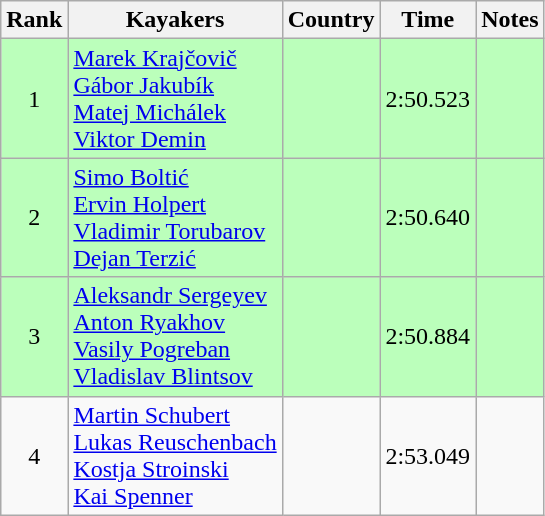<table class="wikitable" style="text-align:center">
<tr>
<th>Rank</th>
<th>Kayakers</th>
<th>Country</th>
<th>Time</th>
<th>Notes</th>
</tr>
<tr bgcolor=bbffbb>
<td>1</td>
<td align="left"><a href='#'>Marek Krajčovič</a><br><a href='#'>Gábor Jakubík</a><br><a href='#'>Matej Michálek</a><br><a href='#'>Viktor Demin</a></td>
<td align="left"></td>
<td>2:50.523</td>
<td></td>
</tr>
<tr bgcolor=bbffbb>
<td>2</td>
<td align="left"><a href='#'>Simo Boltić</a><br><a href='#'>Ervin Holpert</a><br><a href='#'>Vladimir Torubarov</a><br><a href='#'>Dejan Terzić</a></td>
<td align="left"></td>
<td>2:50.640</td>
<td></td>
</tr>
<tr bgcolor=bbffbb>
<td>3</td>
<td align="left"><a href='#'>Aleksandr Sergeyev</a><br><a href='#'>Anton Ryakhov</a><br><a href='#'>Vasily Pogreban</a><br><a href='#'>Vladislav Blintsov</a></td>
<td align="left"></td>
<td>2:50.884</td>
<td></td>
</tr>
<tr>
<td>4</td>
<td align="left"><a href='#'>Martin Schubert</a><br><a href='#'>Lukas Reuschenbach</a><br><a href='#'>Kostja Stroinski</a><br><a href='#'>Kai Spenner</a></td>
<td align="left"></td>
<td>2:53.049</td>
<td></td>
</tr>
</table>
